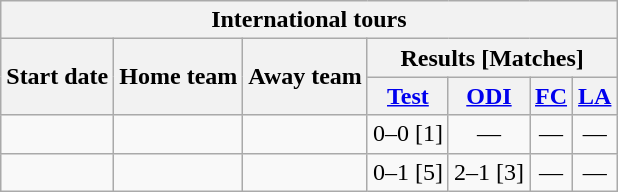<table class="wikitable">
<tr>
<th colspan="7">International tours</th>
</tr>
<tr>
<th rowspan="2">Start date</th>
<th rowspan="2">Home team</th>
<th rowspan="2">Away team</th>
<th colspan="4">Results [Matches]</th>
</tr>
<tr>
<th><a href='#'>Test</a></th>
<th><a href='#'>ODI</a></th>
<th><a href='#'>FC</a></th>
<th><a href='#'>LA</a></th>
</tr>
<tr>
<td><a href='#'></a></td>
<td></td>
<td></td>
<td>0–0 [1]</td>
<td ; style="text-align:center">—</td>
<td ; style="text-align:center">—</td>
<td ; style="text-align:center">—</td>
</tr>
<tr>
<td><a href='#'></a></td>
<td></td>
<td></td>
<td>0–1 [5]</td>
<td>2–1 [3]</td>
<td ; style="text-align:center">—</td>
<td ; style="text-align:center">—</td>
</tr>
</table>
